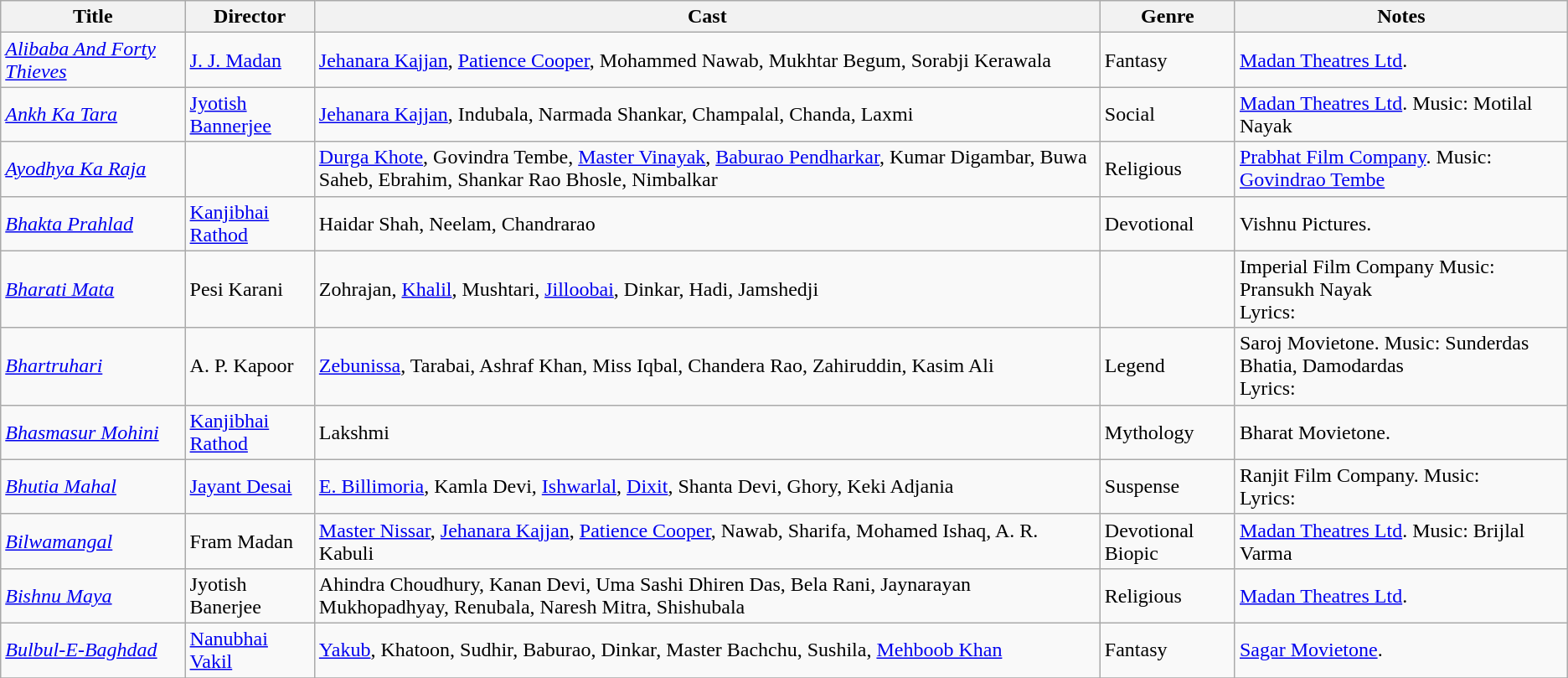<table class="wikitable">
<tr>
<th>Title</th>
<th>Director</th>
<th>Cast</th>
<th>Genre</th>
<th>Notes</th>
</tr>
<tr>
<td><em><a href='#'>Alibaba And Forty Thieves</a></em></td>
<td><a href='#'>J. J. Madan</a></td>
<td><a href='#'>Jehanara Kajjan</a>, <a href='#'>Patience Cooper</a>,  Mohammed Nawab, Mukhtar Begum, Sorabji Kerawala</td>
<td>Fantasy</td>
<td><a href='#'>Madan Theatres Ltd</a>.</td>
</tr>
<tr>
<td><em><a href='#'>Ankh Ka Tara</a></em></td>
<td><a href='#'>Jyotish Bannerjee</a></td>
<td><a href='#'>Jehanara Kajjan</a>, Indubala, Narmada Shankar, Champalal, Chanda, Laxmi</td>
<td>Social</td>
<td><a href='#'>Madan Theatres Ltd</a>. Music: Motilal Nayak</td>
</tr>
<tr>
<td><em><a href='#'>Ayodhya Ka Raja</a></em></td>
<td></td>
<td><a href='#'>Durga Khote</a>, Govindra Tembe, <a href='#'>Master Vinayak</a>, <a href='#'>Baburao Pendharkar</a>, Kumar Digambar, Buwa Saheb, Ebrahim, Shankar Rao Bhosle, Nimbalkar</td>
<td>Religious</td>
<td><a href='#'>Prabhat Film Company</a>. Music: <a href='#'>Govindrao Tembe</a></td>
</tr>
<tr>
<td><em><a href='#'>Bhakta Prahlad</a></em></td>
<td><a href='#'>Kanjibhai Rathod</a></td>
<td>Haidar Shah, Neelam, Chandrarao</td>
<td>Devotional</td>
<td>Vishnu Pictures.</td>
</tr>
<tr>
<td><em><a href='#'>Bharati Mata</a></em></td>
<td>Pesi Karani</td>
<td>Zohrajan, <a href='#'>Khalil</a>, Mushtari, <a href='#'>Jilloobai</a>, Dinkar, Hadi, Jamshedji</td>
<td></td>
<td>Imperial Film Company Music: Pransukh Nayak<br>Lyrics:</td>
</tr>
<tr>
<td><em><a href='#'>Bhartruhari</a></em></td>
<td>A. P. Kapoor</td>
<td><a href='#'>Zebunissa</a>, Tarabai, Ashraf Khan, Miss Iqbal, Chandera Rao, Zahiruddin, Kasim Ali</td>
<td>Legend</td>
<td>Saroj Movietone. Music: Sunderdas Bhatia, Damodardas <br>Lyrics:</td>
</tr>
<tr>
<td><em><a href='#'>Bhasmasur Mohini</a></em></td>
<td><a href='#'>Kanjibhai Rathod</a></td>
<td>Lakshmi</td>
<td>Mythology</td>
<td>Bharat Movietone.</td>
</tr>
<tr>
<td><em><a href='#'>Bhutia Mahal</a></em></td>
<td><a href='#'>Jayant Desai</a></td>
<td><a href='#'>E. Billimoria</a>, Kamla Devi, <a href='#'>Ishwarlal</a>, <a href='#'>Dixit</a>, Shanta Devi, Ghory, Keki Adjania</td>
<td>Suspense</td>
<td>Ranjit Film Company. Music: <br>Lyrics:</td>
</tr>
<tr>
<td><em><a href='#'>Bilwamangal</a></em></td>
<td>Fram Madan</td>
<td><a href='#'>Master Nissar</a>, <a href='#'>Jehanara Kajjan</a>, <a href='#'>Patience Cooper</a>,  Nawab, Sharifa,  Mohamed Ishaq, A. R. Kabuli</td>
<td>Devotional Biopic</td>
<td><a href='#'>Madan Theatres Ltd</a>.  Music: Brijlal Varma</td>
</tr>
<tr>
<td><em><a href='#'>Bishnu Maya</a></em></td>
<td>Jyotish Banerjee</td>
<td>Ahindra Choudhury, Kanan Devi, Uma Sashi  Dhiren Das, Bela Rani,  Jaynarayan Mukhopadhyay, Renubala, Naresh Mitra, Shishubala</td>
<td>Religious</td>
<td><a href='#'>Madan Theatres Ltd</a>.</td>
</tr>
<tr>
<td><em><a href='#'>Bulbul-E-Baghdad</a></em></td>
<td><a href='#'>Nanubhai Vakil</a></td>
<td><a href='#'>Yakub</a>,  Khatoon, Sudhir, Baburao, Dinkar,  Master Bachchu, Sushila, <a href='#'>Mehboob Khan</a></td>
<td>Fantasy</td>
<td><a href='#'>Sagar Movietone</a>.</td>
</tr>
<tr>
</tr>
</table>
